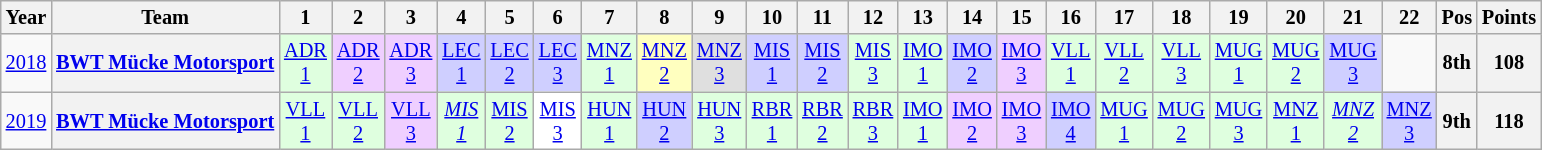<table class="wikitable" style="text-align:center; font-size:85%">
<tr>
<th>Year</th>
<th>Team</th>
<th>1</th>
<th>2</th>
<th>3</th>
<th>4</th>
<th>5</th>
<th>6</th>
<th>7</th>
<th>8</th>
<th>9</th>
<th>10</th>
<th>11</th>
<th>12</th>
<th>13</th>
<th>14</th>
<th>15</th>
<th>16</th>
<th>17</th>
<th>18</th>
<th>19</th>
<th>20</th>
<th>21</th>
<th>22</th>
<th>Pos</th>
<th>Points</th>
</tr>
<tr>
<td><a href='#'>2018</a></td>
<th nowrap><a href='#'>BWT Mücke Motorsport</a></th>
<td style="background:#DFFFDF;"><a href='#'>ADR<br>1</a><br></td>
<td style="background:#EFCFFF;"><a href='#'>ADR<br>2</a><br></td>
<td style="background:#EFCFFF;"><a href='#'>ADR<br>3</a><br></td>
<td style="background:#CFCFFF;"><a href='#'>LEC<br>1</a><br></td>
<td style="background:#CFCFFF;"><a href='#'>LEC<br>2</a><br></td>
<td style="background:#CFCFFF;"><a href='#'>LEC<br>3</a><br></td>
<td style="background:#DFFFDF;"><a href='#'>MNZ<br>1</a><br></td>
<td style="background:#FFFFBF;"><a href='#'>MNZ<br>2</a><br></td>
<td style="background:#DFDFDF;"><a href='#'>MNZ<br>3</a><br></td>
<td style="background:#CFCFFF;"><a href='#'>MIS<br>1</a><br></td>
<td style="background:#CFCFFF;"><a href='#'>MIS<br>2</a><br></td>
<td style="background:#DFFFDF;"><a href='#'>MIS<br>3</a><br></td>
<td style="background:#DFFFDF;"><a href='#'>IMO<br>1</a><br></td>
<td style="background:#CFCFFF;"><a href='#'>IMO<br>2</a><br></td>
<td style="background:#EFCFFF;"><a href='#'>IMO<br>3</a><br></td>
<td style="background:#DFFFDF;"><a href='#'>VLL<br>1</a><br></td>
<td style="background:#DFFFDF;"><a href='#'>VLL<br>2</a><br></td>
<td style="background:#DFFFDF;"><a href='#'>VLL<br>3</a><br></td>
<td style="background:#DFFFDF;"><a href='#'>MUG<br>1</a><br></td>
<td style="background:#DFFFDF;"><a href='#'>MUG<br>2</a><br></td>
<td style="background:#CFCFFF;"><a href='#'>MUG<br>3</a><br></td>
<td></td>
<th>8th</th>
<th>108</th>
</tr>
<tr>
<td><a href='#'>2019</a></td>
<th nowrap><a href='#'>BWT Mücke Motorsport</a></th>
<td style="background:#DFFFDF;"><a href='#'>VLL<br>1</a><br></td>
<td style="background:#DFFFDF;"><a href='#'>VLL<br>2</a><br></td>
<td style="background:#EFCFFF;"><a href='#'>VLL<br>3</a><br></td>
<td style="background:#DFFFDF;"><em><a href='#'>MIS<br>1</a></em><br></td>
<td style="background:#DFFFDF;"><a href='#'>MIS<br>2</a><br></td>
<td style="background:#FFFFFF;"><a href='#'>MIS<br>3</a><br></td>
<td style="background:#DFFFDF;"><a href='#'>HUN<br>1</a><br></td>
<td style="background:#CFCFFF;"><a href='#'>HUN<br>2</a><br></td>
<td style="background:#DFFFDF;"><a href='#'>HUN<br>3</a><br></td>
<td style="background:#DFFFDF;"><a href='#'>RBR<br>1</a><br></td>
<td style="background:#DFFFDF;"><a href='#'>RBR<br>2</a><br></td>
<td style="background:#DFFFDF;"><a href='#'>RBR<br>3</a><br></td>
<td style="background:#DFFFDF;"><a href='#'>IMO<br>1</a><br></td>
<td style="background:#EFCFFF;"><a href='#'>IMO<br>2</a><br></td>
<td style="background:#EFCFFF;"><a href='#'>IMO<br>3</a><br></td>
<td style="background:#CFCFFF;"><a href='#'>IMO<br>4</a><br></td>
<td style="background:#DFFFDF;"><a href='#'>MUG<br>1</a><br></td>
<td style="background:#DFFFDF;"><a href='#'>MUG<br>2</a><br></td>
<td style="background:#DFFFDF;"><a href='#'>MUG<br>3</a><br></td>
<td style="background:#DFFFDF;"><a href='#'>MNZ<br>1</a><br></td>
<td style="background:#DFFFDF;"><em><a href='#'>MNZ<br>2</a></em><br></td>
<td style="background:#CFCFFF;"><a href='#'>MNZ<br>3</a><br></td>
<th>9th</th>
<th>118</th>
</tr>
</table>
